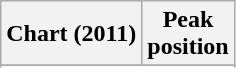<table class="wikitable sortable plainrowheaders" style="text-align:center">
<tr>
<th scope="col">Chart (2011)</th>
<th scope="col">Peak<br>position</th>
</tr>
<tr>
</tr>
<tr>
</tr>
</table>
